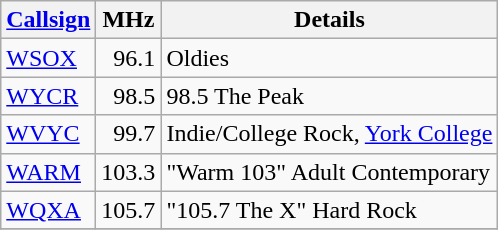<table class="wikitable">
<tr>
<th><a href='#'>Callsign</a></th>
<th>MHz</th>
<th>Details</th>
</tr>
<tr>
<td><a href='#'>WSOX</a></td>
<td align=right>96.1</td>
<td>Oldies</td>
</tr>
<tr>
<td><a href='#'>WYCR</a></td>
<td align=right>98.5</td>
<td>98.5 The Peak</td>
</tr>
<tr>
<td><a href='#'>WVYC</a></td>
<td align=right>99.7</td>
<td>Indie/College Rock, <a href='#'>York College</a></td>
</tr>
<tr>
<td><a href='#'>WARM</a></td>
<td align=right>103.3</td>
<td>"Warm 103" Adult Contemporary</td>
</tr>
<tr>
<td><a href='#'>WQXA</a></td>
<td align=right>105.7</td>
<td>"105.7 The X" Hard Rock</td>
</tr>
<tr>
</tr>
</table>
